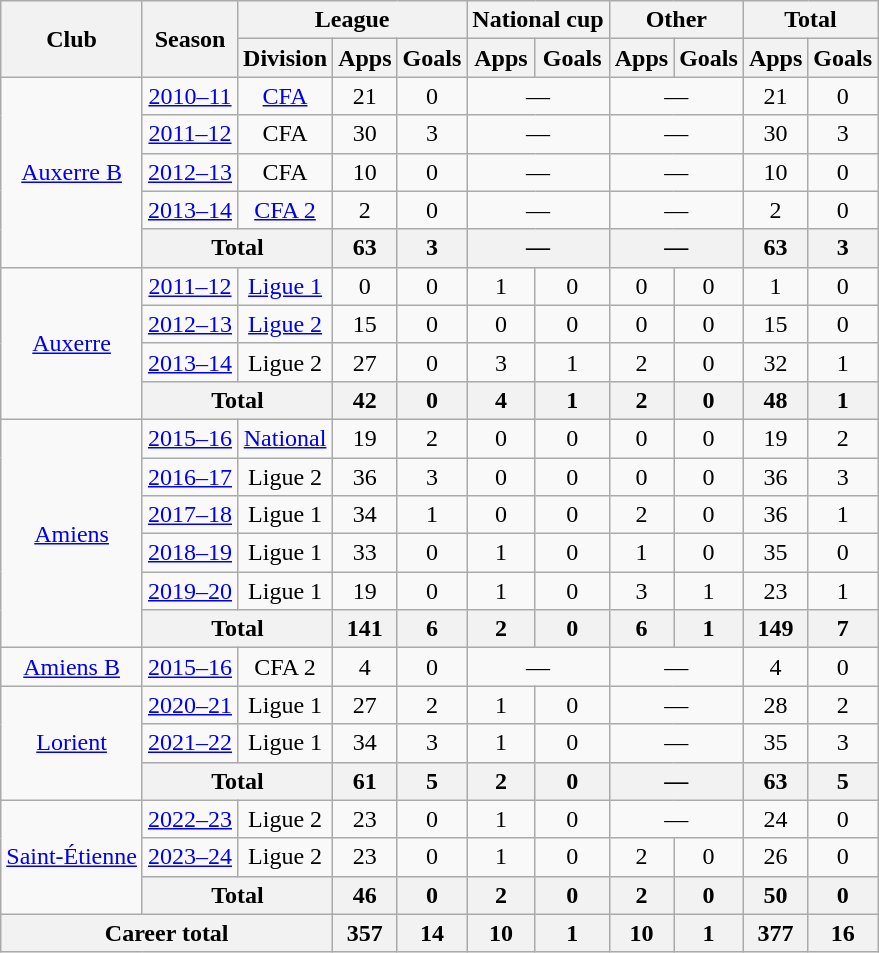<table class="wikitable" style="text-align:center">
<tr>
<th rowspan="2">Club</th>
<th rowspan="2">Season</th>
<th colspan="3">League</th>
<th colspan="2">National cup</th>
<th colspan="2">Other</th>
<th colspan="2">Total</th>
</tr>
<tr>
<th>Division</th>
<th>Apps</th>
<th>Goals</th>
<th>Apps</th>
<th>Goals</th>
<th>Apps</th>
<th>Goals</th>
<th>Apps</th>
<th>Goals</th>
</tr>
<tr>
<td rowspan="5"><a href='#'>Auxerre B</a></td>
<td><a href='#'>2010–11</a></td>
<td><a href='#'>CFA</a></td>
<td>21</td>
<td>0</td>
<td colspan="2">—</td>
<td colspan="2">—</td>
<td>21</td>
<td>0</td>
</tr>
<tr>
<td><a href='#'>2011–12</a></td>
<td>CFA</td>
<td>30</td>
<td>3</td>
<td colspan="2">—</td>
<td colspan="2">—</td>
<td>30</td>
<td>3</td>
</tr>
<tr>
<td><a href='#'>2012–13</a></td>
<td>CFA</td>
<td>10</td>
<td>0</td>
<td colspan="2">—</td>
<td colspan="2">—</td>
<td>10</td>
<td>0</td>
</tr>
<tr>
<td><a href='#'>2013–14</a></td>
<td><a href='#'>CFA 2</a></td>
<td>2</td>
<td>0</td>
<td colspan="2">—</td>
<td colspan="2">—</td>
<td>2</td>
<td>0</td>
</tr>
<tr>
<th colspan="2">Total</th>
<th>63</th>
<th>3</th>
<th colspan="2">—</th>
<th colspan="2">—</th>
<th>63</th>
<th>3</th>
</tr>
<tr>
<td rowspan="4"><a href='#'>Auxerre</a></td>
<td><a href='#'>2011–12</a></td>
<td><a href='#'>Ligue 1</a></td>
<td>0</td>
<td>0</td>
<td>1</td>
<td>0</td>
<td>0</td>
<td>0</td>
<td>1</td>
<td>0</td>
</tr>
<tr>
<td><a href='#'>2012–13</a></td>
<td><a href='#'>Ligue 2</a></td>
<td>15</td>
<td>0</td>
<td>0</td>
<td>0</td>
<td>0</td>
<td>0</td>
<td>15</td>
<td>0</td>
</tr>
<tr>
<td><a href='#'>2013–14</a></td>
<td>Ligue 2</td>
<td>27</td>
<td>0</td>
<td>3</td>
<td>1</td>
<td>2</td>
<td>0</td>
<td>32</td>
<td>1</td>
</tr>
<tr>
<th colspan="2">Total</th>
<th>42</th>
<th>0</th>
<th>4</th>
<th>1</th>
<th>2</th>
<th>0</th>
<th>48</th>
<th>1</th>
</tr>
<tr>
<td rowspan="6"><a href='#'>Amiens</a></td>
<td><a href='#'>2015–16</a></td>
<td><a href='#'>National</a></td>
<td>19</td>
<td>2</td>
<td>0</td>
<td>0</td>
<td>0</td>
<td>0</td>
<td>19</td>
<td>2</td>
</tr>
<tr>
<td><a href='#'>2016–17</a></td>
<td>Ligue 2</td>
<td>36</td>
<td>3</td>
<td>0</td>
<td>0</td>
<td>0</td>
<td>0</td>
<td>36</td>
<td>3</td>
</tr>
<tr>
<td><a href='#'>2017–18</a></td>
<td>Ligue 1</td>
<td>34</td>
<td>1</td>
<td>0</td>
<td>0</td>
<td>2</td>
<td>0</td>
<td>36</td>
<td>1</td>
</tr>
<tr>
<td><a href='#'>2018–19</a></td>
<td>Ligue 1</td>
<td>33</td>
<td>0</td>
<td>1</td>
<td>0</td>
<td>1</td>
<td>0</td>
<td>35</td>
<td>0</td>
</tr>
<tr>
<td><a href='#'>2019–20</a></td>
<td>Ligue 1</td>
<td>19</td>
<td>0</td>
<td>1</td>
<td>0</td>
<td>3</td>
<td>1</td>
<td>23</td>
<td>1</td>
</tr>
<tr>
<th colspan="2">Total</th>
<th>141</th>
<th>6</th>
<th>2</th>
<th>0</th>
<th>6</th>
<th>1</th>
<th>149</th>
<th>7</th>
</tr>
<tr>
<td><a href='#'>Amiens B</a></td>
<td><a href='#'>2015–16</a></td>
<td>CFA 2</td>
<td>4</td>
<td>0</td>
<td colspan="2">—</td>
<td colspan="2">—</td>
<td>4</td>
<td>0</td>
</tr>
<tr>
<td rowspan="3"><a href='#'>Lorient</a></td>
<td><a href='#'>2020–21</a></td>
<td>Ligue 1</td>
<td>27</td>
<td>2</td>
<td>1</td>
<td>0</td>
<td colspan="2">—</td>
<td>28</td>
<td>2</td>
</tr>
<tr>
<td><a href='#'>2021–22</a></td>
<td>Ligue 1</td>
<td>34</td>
<td>3</td>
<td>1</td>
<td>0</td>
<td colspan="2">—</td>
<td>35</td>
<td>3</td>
</tr>
<tr>
<th colspan="2">Total</th>
<th>61</th>
<th>5</th>
<th>2</th>
<th>0</th>
<th colspan="2">—</th>
<th>63</th>
<th>5</th>
</tr>
<tr>
<td rowspan="3"><a href='#'>Saint-Étienne</a></td>
<td><a href='#'>2022–23</a></td>
<td>Ligue 2</td>
<td>23</td>
<td>0</td>
<td>1</td>
<td>0</td>
<td colspan="2">—</td>
<td>24</td>
<td>0</td>
</tr>
<tr>
<td><a href='#'>2023–24</a></td>
<td>Ligue 2</td>
<td>23</td>
<td>0</td>
<td>1</td>
<td>0</td>
<td>2</td>
<td>0</td>
<td>26</td>
<td>0</td>
</tr>
<tr>
<th colspan="2">Total</th>
<th>46</th>
<th>0</th>
<th>2</th>
<th>0</th>
<th>2</th>
<th>0</th>
<th>50</th>
<th>0</th>
</tr>
<tr>
<th colspan="3">Career total</th>
<th>357</th>
<th>14</th>
<th>10</th>
<th>1</th>
<th>10</th>
<th>1</th>
<th>377</th>
<th>16</th>
</tr>
</table>
